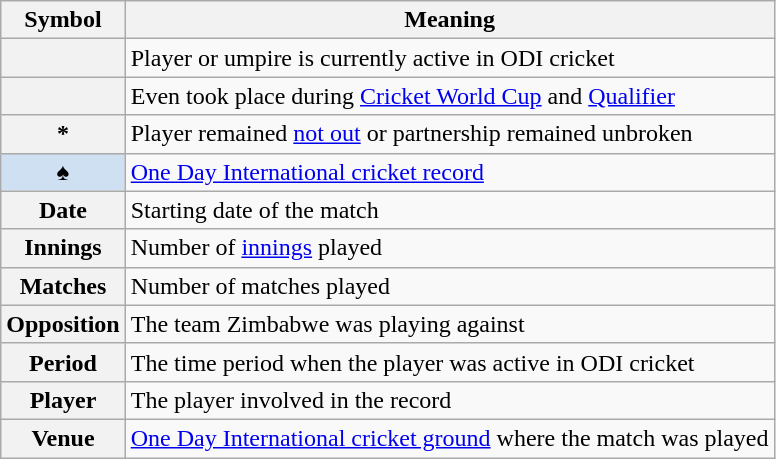<table class="wikitable plainrowheaders">
<tr>
<th scope=col>Symbol</th>
<th scope=col>Meaning</th>
</tr>
<tr>
<th scope=row></th>
<td>Player or umpire is currently active in ODI cricket</td>
</tr>
<tr>
<th scope=row></th>
<td>Even took place during <a href='#'>Cricket World Cup</a> and <a href='#'>Qualifier</a></td>
</tr>
<tr>
<th scope=row>*</th>
<td>Player remained <a href='#'>not out</a> or partnership remained unbroken</td>
</tr>
<tr>
<th scope=row style=background:#cee0f2;>♠</th>
<td><a href='#'>One Day International cricket record</a></td>
</tr>
<tr>
<th scope=row>Date</th>
<td>Starting date of the match</td>
</tr>
<tr>
<th scope=row>Innings</th>
<td>Number of <a href='#'>innings</a> played</td>
</tr>
<tr>
<th scope=row>Matches</th>
<td>Number of matches played</td>
</tr>
<tr>
<th scope=row>Opposition</th>
<td>The team Zimbabwe was playing against</td>
</tr>
<tr>
<th scope=row>Period</th>
<td>The time period when the player was active in ODI cricket</td>
</tr>
<tr>
<th scope=row>Player</th>
<td>The player involved in the record</td>
</tr>
<tr>
<th scope=row>Venue</th>
<td><a href='#'>One Day International cricket ground</a> where the match was played</td>
</tr>
</table>
